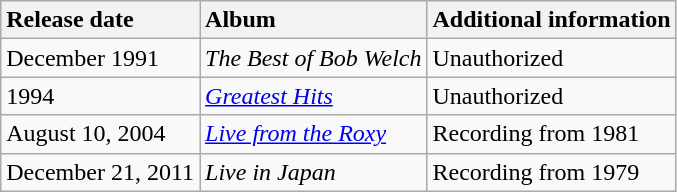<table class="wikitable">
<tr>
<th style="vertical-align:top; text-align:left;">Release date</th>
<th style="text-align:left; vertical-align:top;">Album</th>
<th style="text-align:left; vertical-align:top;">Additional information</th>
</tr>
<tr style="vertical-align:top;">
<td style="text-align:left; ">December 1991</td>
<td style="text-align:left; "><em>The Best of Bob Welch</em></td>
<td style="text-align:left; ">Unauthorized</td>
</tr>
<tr>
<td style="text-align:left; vertical-align:top;">1994</td>
<td style="text-align:left; vertical-align:top;"><em><a href='#'>Greatest Hits</a></em></td>
<td style="text-align:left; vertical-align:top;">Unauthorized</td>
</tr>
<tr>
<td style="text-align:left; vertical-align:top;">August 10, 2004</td>
<td style="text-align:left; vertical-align:top;"><em><a href='#'>Live from the Roxy</a></em></td>
<td style="text-align:left; vertical-align:top;">Recording from 1981</td>
</tr>
<tr>
<td style="text-align:left; vertical-align:top;">December 21, 2011</td>
<td style="text-align:left; vertical-align:top;"><em>Live in Japan</em></td>
<td style="text-align:left; ">Recording from 1979</td>
</tr>
</table>
